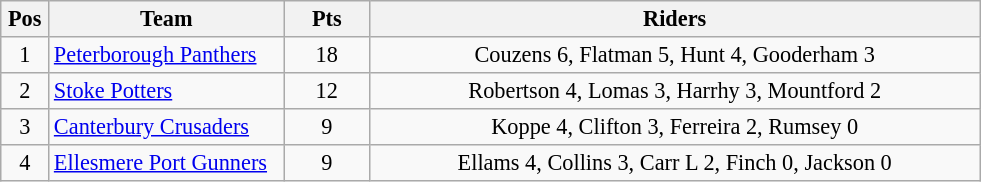<table class=wikitable style="font-size:93%;">
<tr>
<th width=25px>Pos</th>
<th width=150px>Team</th>
<th width=50px>Pts</th>
<th width=400px>Riders</th>
</tr>
<tr align=center>
<td>1</td>
<td align=left><a href='#'>Peterborough Panthers</a></td>
<td>18</td>
<td>Couzens 6, Flatman 5, Hunt 4, Gooderham 3</td>
</tr>
<tr align=center>
<td>2</td>
<td align=left><a href='#'>Stoke Potters</a></td>
<td>12</td>
<td>Robertson 4, Lomas 3, Harrhy 3, Mountford 2</td>
</tr>
<tr align=center>
<td>3</td>
<td align=left><a href='#'>Canterbury Crusaders</a></td>
<td>9</td>
<td>Koppe 4, Clifton 3, Ferreira 2, Rumsey 0</td>
</tr>
<tr align=center>
<td>4</td>
<td align=left><a href='#'>Ellesmere Port Gunners</a></td>
<td>9</td>
<td>Ellams 4, Collins 3, Carr L 2, Finch 0, Jackson 0</td>
</tr>
</table>
